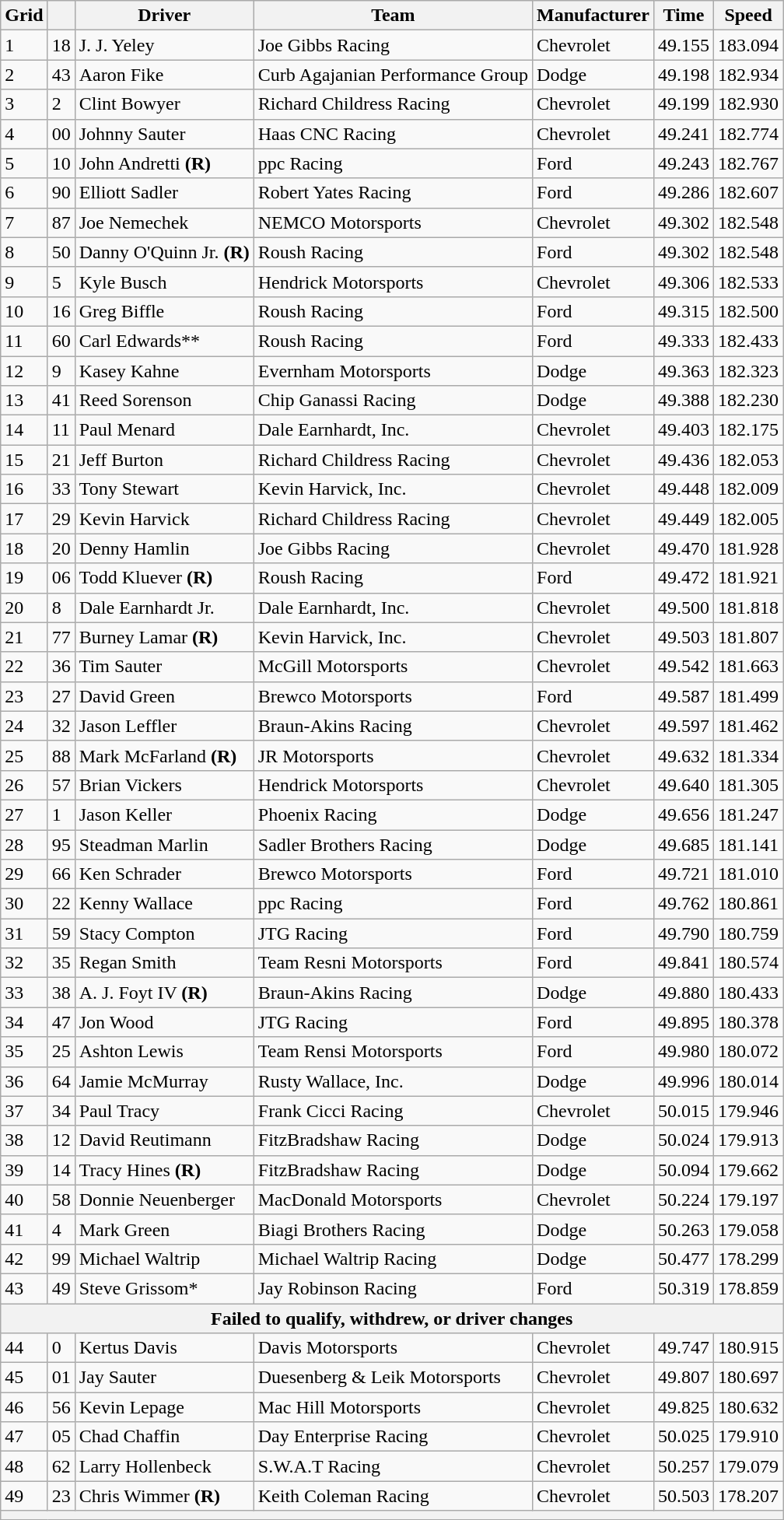<table class="wikitable">
<tr>
<th>Grid</th>
<th></th>
<th>Driver</th>
<th>Team</th>
<th>Manufacturer</th>
<th>Time</th>
<th>Speed</th>
</tr>
<tr>
<td>1</td>
<td>18</td>
<td>J. J. Yeley</td>
<td>Joe Gibbs Racing</td>
<td>Chevrolet</td>
<td>49.155</td>
<td>183.094</td>
</tr>
<tr>
<td>2</td>
<td>43</td>
<td>Aaron Fike</td>
<td>Curb Agajanian Performance Group</td>
<td>Dodge</td>
<td>49.198</td>
<td>182.934</td>
</tr>
<tr>
<td>3</td>
<td>2</td>
<td>Clint Bowyer</td>
<td>Richard Childress Racing</td>
<td>Chevrolet</td>
<td>49.199</td>
<td>182.930</td>
</tr>
<tr>
<td>4</td>
<td>00</td>
<td>Johnny Sauter</td>
<td>Haas CNC Racing</td>
<td>Chevrolet</td>
<td>49.241</td>
<td>182.774</td>
</tr>
<tr>
<td>5</td>
<td>10</td>
<td>John Andretti <strong>(R)</strong></td>
<td>ppc Racing</td>
<td>Ford</td>
<td>49.243</td>
<td>182.767</td>
</tr>
<tr>
<td>6</td>
<td>90</td>
<td>Elliott Sadler</td>
<td>Robert Yates Racing</td>
<td>Ford</td>
<td>49.286</td>
<td>182.607</td>
</tr>
<tr>
<td>7</td>
<td>87</td>
<td>Joe Nemechek</td>
<td>NEMCO Motorsports</td>
<td>Chevrolet</td>
<td>49.302</td>
<td>182.548</td>
</tr>
<tr>
<td>8</td>
<td>50</td>
<td>Danny O'Quinn Jr. <strong>(R)</strong></td>
<td>Roush Racing</td>
<td>Ford</td>
<td>49.302</td>
<td>182.548</td>
</tr>
<tr>
<td>9</td>
<td>5</td>
<td>Kyle Busch</td>
<td>Hendrick Motorsports</td>
<td>Chevrolet</td>
<td>49.306</td>
<td>182.533</td>
</tr>
<tr>
<td>10</td>
<td>16</td>
<td>Greg Biffle</td>
<td>Roush Racing</td>
<td>Ford</td>
<td>49.315</td>
<td>182.500</td>
</tr>
<tr>
<td>11</td>
<td>60</td>
<td>Carl Edwards**</td>
<td>Roush Racing</td>
<td>Ford</td>
<td>49.333</td>
<td>182.433</td>
</tr>
<tr>
<td>12</td>
<td>9</td>
<td>Kasey Kahne</td>
<td>Evernham Motorsports</td>
<td>Dodge</td>
<td>49.363</td>
<td>182.323</td>
</tr>
<tr>
<td>13</td>
<td>41</td>
<td>Reed Sorenson</td>
<td>Chip Ganassi Racing</td>
<td>Dodge</td>
<td>49.388</td>
<td>182.230</td>
</tr>
<tr>
<td>14</td>
<td>11</td>
<td>Paul Menard</td>
<td>Dale Earnhardt, Inc.</td>
<td>Chevrolet</td>
<td>49.403</td>
<td>182.175</td>
</tr>
<tr>
<td>15</td>
<td>21</td>
<td>Jeff Burton</td>
<td>Richard Childress Racing</td>
<td>Chevrolet</td>
<td>49.436</td>
<td>182.053</td>
</tr>
<tr>
<td>16</td>
<td>33</td>
<td>Tony Stewart</td>
<td>Kevin Harvick, Inc.</td>
<td>Chevrolet</td>
<td>49.448</td>
<td>182.009</td>
</tr>
<tr>
<td>17</td>
<td>29</td>
<td>Kevin Harvick</td>
<td>Richard Childress Racing</td>
<td>Chevrolet</td>
<td>49.449</td>
<td>182.005</td>
</tr>
<tr>
<td>18</td>
<td>20</td>
<td>Denny Hamlin</td>
<td>Joe Gibbs Racing</td>
<td>Chevrolet</td>
<td>49.470</td>
<td>181.928</td>
</tr>
<tr>
<td>19</td>
<td>06</td>
<td>Todd Kluever <strong>(R)</strong></td>
<td>Roush Racing</td>
<td>Ford</td>
<td>49.472</td>
<td>181.921</td>
</tr>
<tr>
<td>20</td>
<td>8</td>
<td>Dale Earnhardt Jr.</td>
<td>Dale Earnhardt, Inc.</td>
<td>Chevrolet</td>
<td>49.500</td>
<td>181.818</td>
</tr>
<tr>
<td>21</td>
<td>77</td>
<td>Burney Lamar <strong>(R)</strong></td>
<td>Kevin Harvick, Inc.</td>
<td>Chevrolet</td>
<td>49.503</td>
<td>181.807</td>
</tr>
<tr>
<td>22</td>
<td>36</td>
<td>Tim Sauter</td>
<td>McGill Motorsports</td>
<td>Chevrolet</td>
<td>49.542</td>
<td>181.663</td>
</tr>
<tr>
<td>23</td>
<td>27</td>
<td>David Green</td>
<td>Brewco Motorsports</td>
<td>Ford</td>
<td>49.587</td>
<td>181.499</td>
</tr>
<tr>
<td>24</td>
<td>32</td>
<td>Jason Leffler</td>
<td>Braun-Akins Racing</td>
<td>Chevrolet</td>
<td>49.597</td>
<td>181.462</td>
</tr>
<tr>
<td>25</td>
<td>88</td>
<td>Mark McFarland <strong>(R)</strong></td>
<td>JR Motorsports</td>
<td>Chevrolet</td>
<td>49.632</td>
<td>181.334</td>
</tr>
<tr>
<td>26</td>
<td>57</td>
<td>Brian Vickers</td>
<td>Hendrick Motorsports</td>
<td>Chevrolet</td>
<td>49.640</td>
<td>181.305</td>
</tr>
<tr>
<td>27</td>
<td>1</td>
<td>Jason Keller</td>
<td>Phoenix Racing</td>
<td>Dodge</td>
<td>49.656</td>
<td>181.247</td>
</tr>
<tr>
<td>28</td>
<td>95</td>
<td>Steadman Marlin</td>
<td>Sadler Brothers Racing</td>
<td>Dodge</td>
<td>49.685</td>
<td>181.141</td>
</tr>
<tr>
<td>29</td>
<td>66</td>
<td>Ken Schrader</td>
<td>Brewco Motorsports</td>
<td>Ford</td>
<td>49.721</td>
<td>181.010</td>
</tr>
<tr>
<td>30</td>
<td>22</td>
<td>Kenny Wallace</td>
<td>ppc Racing</td>
<td>Ford</td>
<td>49.762</td>
<td>180.861</td>
</tr>
<tr>
<td>31</td>
<td>59</td>
<td>Stacy Compton</td>
<td>JTG Racing</td>
<td>Ford</td>
<td>49.790</td>
<td>180.759</td>
</tr>
<tr>
<td>32</td>
<td>35</td>
<td>Regan Smith</td>
<td>Team Resni Motorsports</td>
<td>Ford</td>
<td>49.841</td>
<td>180.574</td>
</tr>
<tr>
<td>33</td>
<td>38</td>
<td>A. J. Foyt IV <strong>(R)</strong></td>
<td>Braun-Akins Racing</td>
<td>Dodge</td>
<td>49.880</td>
<td>180.433</td>
</tr>
<tr>
<td>34</td>
<td>47</td>
<td>Jon Wood</td>
<td>JTG Racing</td>
<td>Ford</td>
<td>49.895</td>
<td>180.378</td>
</tr>
<tr>
<td>35</td>
<td>25</td>
<td>Ashton Lewis</td>
<td>Team Rensi Motorsports</td>
<td>Ford</td>
<td>49.980</td>
<td>180.072</td>
</tr>
<tr>
<td>36</td>
<td>64</td>
<td>Jamie McMurray</td>
<td>Rusty Wallace, Inc.</td>
<td>Dodge</td>
<td>49.996</td>
<td>180.014</td>
</tr>
<tr>
<td>37</td>
<td>34</td>
<td>Paul Tracy</td>
<td>Frank Cicci Racing</td>
<td>Chevrolet</td>
<td>50.015</td>
<td>179.946</td>
</tr>
<tr>
<td>38</td>
<td>12</td>
<td>David Reutimann</td>
<td>FitzBradshaw Racing</td>
<td>Dodge</td>
<td>50.024</td>
<td>179.913</td>
</tr>
<tr>
<td>39</td>
<td>14</td>
<td>Tracy Hines <strong>(R)</strong></td>
<td>FitzBradshaw Racing</td>
<td>Dodge</td>
<td>50.094</td>
<td>179.662</td>
</tr>
<tr>
<td>40</td>
<td>58</td>
<td>Donnie Neuenberger</td>
<td>MacDonald Motorsports</td>
<td>Chevrolet</td>
<td>50.224</td>
<td>179.197</td>
</tr>
<tr>
<td>41</td>
<td>4</td>
<td>Mark Green</td>
<td>Biagi Brothers Racing</td>
<td>Dodge</td>
<td>50.263</td>
<td>179.058</td>
</tr>
<tr>
<td>42</td>
<td>99</td>
<td>Michael Waltrip</td>
<td>Michael Waltrip Racing</td>
<td>Dodge</td>
<td>50.477</td>
<td>178.299</td>
</tr>
<tr>
<td>43</td>
<td>49</td>
<td>Steve Grissom*</td>
<td>Jay Robinson Racing</td>
<td>Ford</td>
<td>50.319</td>
<td>178.859</td>
</tr>
<tr>
<th colspan="7"><strong>Failed to qualify, withdrew, or driver changes</strong></th>
</tr>
<tr>
<td>44</td>
<td>0</td>
<td>Kertus Davis</td>
<td>Davis Motorsports</td>
<td>Chevrolet</td>
<td>49.747</td>
<td>180.915</td>
</tr>
<tr>
<td>45</td>
<td>01</td>
<td>Jay Sauter</td>
<td>Duesenberg & Leik Motorsports</td>
<td>Chevrolet</td>
<td>49.807</td>
<td>180.697</td>
</tr>
<tr>
<td>46</td>
<td>56</td>
<td>Kevin Lepage</td>
<td>Mac Hill Motorsports</td>
<td>Chevrolet</td>
<td>49.825</td>
<td>180.632</td>
</tr>
<tr>
<td>47</td>
<td>05</td>
<td>Chad Chaffin</td>
<td>Day Enterprise Racing</td>
<td>Chevrolet</td>
<td>50.025</td>
<td>179.910</td>
</tr>
<tr>
<td>48</td>
<td>62</td>
<td>Larry Hollenbeck</td>
<td>S.W.A.T Racing</td>
<td>Chevrolet</td>
<td>50.257</td>
<td>179.079</td>
</tr>
<tr>
<td>49</td>
<td>23</td>
<td>Chris Wimmer <strong>(R)</strong></td>
<td>Keith Coleman Racing</td>
<td>Chevrolet</td>
<td>50.503</td>
<td>178.207</td>
</tr>
<tr>
<th colspan="7"></th>
</tr>
</table>
